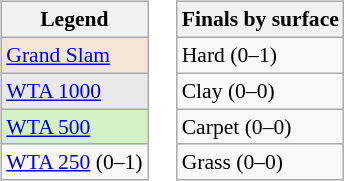<table>
<tr valign=top>
<td><br><table class=wikitable style="font-size:90%">
<tr>
<th>Legend</th>
</tr>
<tr>
<td style="background:#f3e6d7;"><a href='#'>Grand Slam</a></td>
</tr>
<tr>
<td bgcolor=#e9e9e9><a href='#'>WTA 1000</a></td>
</tr>
<tr>
<td bgcolor=#d4f1c5><a href='#'>WTA 500</a></td>
</tr>
<tr>
<td><a href='#'>WTA 250</a> (0–1)</td>
</tr>
</table>
</td>
<td><br><table class=wikitable style="font-size:90%">
<tr>
<th>Finals by surface</th>
</tr>
<tr>
<td>Hard (0–1)</td>
</tr>
<tr>
<td>Clay (0–0)</td>
</tr>
<tr>
<td>Carpet (0–0)</td>
</tr>
<tr>
<td>Grass (0–0)</td>
</tr>
</table>
</td>
</tr>
</table>
